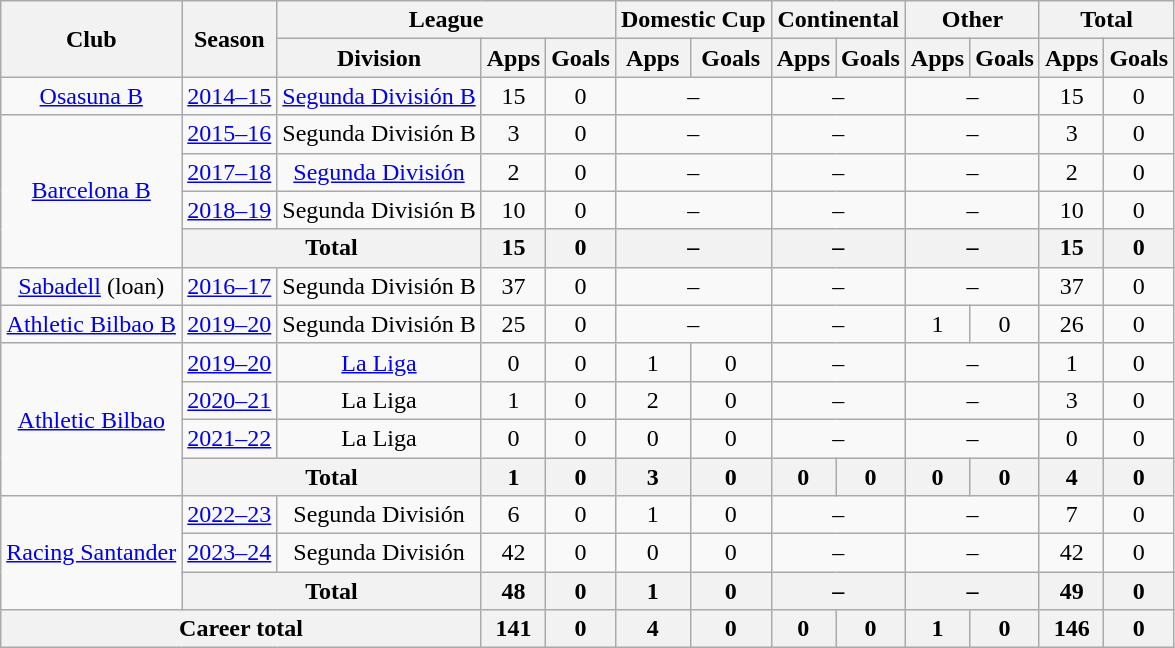<table class="wikitable" style="text-align:center">
<tr>
<th rowspan="2">Club</th>
<th rowspan="2">Season</th>
<th colspan="3">League</th>
<th colspan="2">Domestic Cup</th>
<th colspan="2">Continental</th>
<th colspan="2">Other</th>
<th colspan="2">Total</th>
</tr>
<tr>
<th>Division</th>
<th>Apps</th>
<th>Goals</th>
<th>Apps</th>
<th>Goals</th>
<th>Apps</th>
<th>Goals</th>
<th>Apps</th>
<th>Goals</th>
<th>Apps</th>
<th>Goals</th>
</tr>
<tr>
<td><a href='#'>Osasuna B</a></td>
<td><a href='#'>2014–15</a></td>
<td><a href='#'>Segunda División B</a></td>
<td>15</td>
<td>0</td>
<td colspan="2">–</td>
<td colspan="2">–</td>
<td colspan="2">–</td>
<td>15</td>
<td>0</td>
</tr>
<tr>
<td rowspan="4"><a href='#'>Barcelona B</a></td>
<td><a href='#'>2015–16</a></td>
<td>Segunda División B</td>
<td>3</td>
<td>0</td>
<td colspan="2">–</td>
<td colspan="2">–</td>
<td colspan="2">–</td>
<td>3</td>
<td>0</td>
</tr>
<tr>
<td><a href='#'>2017–18</a></td>
<td><a href='#'>Segunda División</a></td>
<td>2</td>
<td>0</td>
<td colspan="2">–</td>
<td colspan="2">–</td>
<td colspan="2">–</td>
<td>2</td>
<td>0</td>
</tr>
<tr>
<td><a href='#'>2018–19</a></td>
<td>Segunda División B</td>
<td>10</td>
<td>0</td>
<td colspan="2">–</td>
<td colspan="2">–</td>
<td colspan="2">–</td>
<td>10</td>
<td>0</td>
</tr>
<tr>
<th colspan="2">Total</th>
<th>15</th>
<th>0</th>
<th colspan="2">–</th>
<th colspan="2">–</th>
<th colspan="2">–</th>
<th>15</th>
<th>0</th>
</tr>
<tr>
<td><a href='#'>Sabadell</a> (loan)</td>
<td><a href='#'>2016–17</a></td>
<td>Segunda División B</td>
<td>37</td>
<td>0</td>
<td colspan="2">–</td>
<td colspan="2">–</td>
<td colspan="2">–</td>
<td>37</td>
<td>0</td>
</tr>
<tr>
<td><a href='#'>Athletic Bilbao B</a></td>
<td><a href='#'>2019–20</a></td>
<td>Segunda División B</td>
<td>25</td>
<td>0</td>
<td colspan="2">–</td>
<td colspan="2">–</td>
<td>1</td>
<td>0</td>
<td>26</td>
<td>0</td>
</tr>
<tr>
<td rowspan="4"><a href='#'>Athletic Bilbao</a></td>
<td><a href='#'>2019–20</a></td>
<td><a href='#'>La Liga</a></td>
<td>0</td>
<td>0</td>
<td>1</td>
<td>0</td>
<td colspan="2">–</td>
<td colspan="2">–</td>
<td>1</td>
<td>0</td>
</tr>
<tr>
<td><a href='#'>2020–21</a></td>
<td>La Liga</td>
<td>1</td>
<td>0</td>
<td>2</td>
<td>0</td>
<td colspan="2">–</td>
<td colspan="2">–</td>
<td>3</td>
<td>0</td>
</tr>
<tr>
<td><a href='#'>2021–22</a></td>
<td>La Liga</td>
<td>0</td>
<td>0</td>
<td>0</td>
<td>0</td>
<td colspan="2">–</td>
<td colspan="2">–</td>
<td>0</td>
<td>0</td>
</tr>
<tr>
<th colspan="2">Total</th>
<th>1</th>
<th>0</th>
<th>3</th>
<th>0</th>
<th>0</th>
<th>0</th>
<th>0</th>
<th>0</th>
<th>4</th>
<th>0</th>
</tr>
<tr>
<td rowspan="3"><a href='#'>Racing Santander</a></td>
<td><a href='#'>2022–23</a></td>
<td>Segunda División</td>
<td>6</td>
<td>0</td>
<td>1</td>
<td>0</td>
<td colspan="2">–</td>
<td colspan="2">–</td>
<td>7</td>
<td>0</td>
</tr>
<tr>
<td><a href='#'>2023–24</a></td>
<td>Segunda División</td>
<td>42</td>
<td>0</td>
<td>0</td>
<td>0</td>
<td colspan="2">–</td>
<td colspan="2">–</td>
<td>42</td>
<td>0</td>
</tr>
<tr>
<th colspan="2">Total</th>
<th>48</th>
<th>0</th>
<th>1</th>
<th>0</th>
<th colspan="2">–</th>
<th colspan="2">–</th>
<th>49</th>
<th>0</th>
</tr>
<tr>
<th colspan="3">Career total</th>
<th>141</th>
<th>0</th>
<th>4</th>
<th>0</th>
<th>0</th>
<th>0</th>
<th>1</th>
<th>0</th>
<th>146</th>
<th>0</th>
</tr>
</table>
